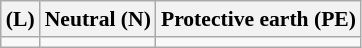<table class="wikitable" style="font-size:90%; width:auto; margin:0 0 1em;">
<tr>
<th> (L)</th>
<th>Neutral (N)</th>
<th>Protective earth (PE)</th>
</tr>
<tr>
<td></td>
<td></td>
<td></td>
</tr>
</table>
